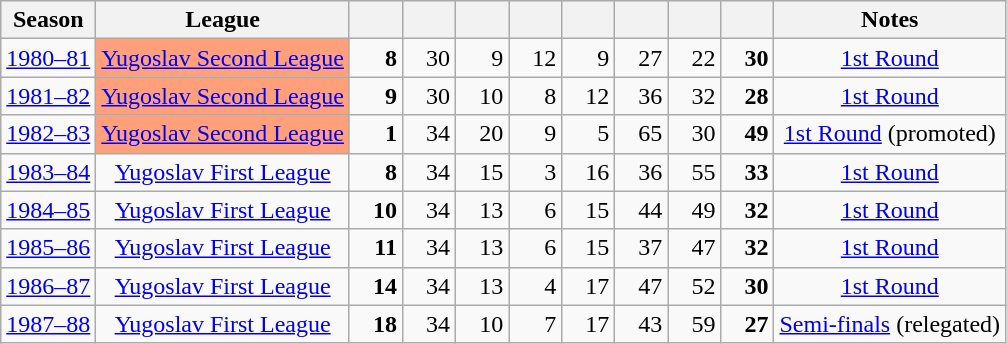<table class="wikitable sortable collapsible collapsed" style="text-align: center; font-size: 100%;">
<tr style="background:#efefef;">
<th>Season</th>
<th>League</th>
<th width=28></th>
<th width=28></th>
<th width=28></th>
<th width=28></th>
<th width=28></th>
<th width=28></th>
<th width=28></th>
<th width=28></th>
<th>Notes</th>
</tr>
<tr>
<td><a href='#'>1980–81</a></td>
<td style="background:#ffa07a;"><a href='#'>Yugoslav Second League</a></td>
<td align=right><strong>8</strong></td>
<td align=right>30</td>
<td align=right>9</td>
<td align=right>12</td>
<td align=right>9</td>
<td align=right>27</td>
<td align=right>22</td>
<td align=right><strong>30</strong></td>
<td><a href='#'>1st Round</a></td>
</tr>
<tr>
<td><a href='#'>1981–82</a></td>
<td style="background:#ffa07a;"><a href='#'>Yugoslav Second League</a></td>
<td align=right><strong>9</strong></td>
<td align=right>30</td>
<td align=right>10</td>
<td align=right>8</td>
<td align=right>12</td>
<td align=right>36</td>
<td align=right>32</td>
<td align=right><strong>28</strong></td>
<td><a href='#'>1st Round</a></td>
</tr>
<tr>
<td><a href='#'>1982–83</a></td>
<td style="background:#ffa07a;"><a href='#'>Yugoslav Second League</a></td>
<td align=right><strong>1</strong></td>
<td align=right>34</td>
<td align=right>20</td>
<td align=right>9</td>
<td align=right>5</td>
<td align=right>65</td>
<td align=right>30</td>
<td align=right><strong>49</strong></td>
<td><a href='#'>1st Round</a> (promoted)</td>
</tr>
<tr>
<td><a href='#'>1983–84</a></td>
<td><a href='#'>Yugoslav First League</a></td>
<td align=right><strong>8</strong></td>
<td align=right>34</td>
<td align=right>15</td>
<td align=right>3</td>
<td align=right>16</td>
<td align=right>36</td>
<td align=right>55</td>
<td align=right><strong>33</strong></td>
<td><a href='#'>1st Round</a></td>
</tr>
<tr>
<td><a href='#'>1984–85</a></td>
<td><a href='#'>Yugoslav First League</a></td>
<td align=right><strong>10</strong></td>
<td align=right>34</td>
<td align=right>13</td>
<td align=right>6</td>
<td align=right>15</td>
<td align=right>44</td>
<td align=right>49</td>
<td align=right><strong>32</strong></td>
<td><a href='#'>1st Round</a></td>
</tr>
<tr>
<td><a href='#'>1985–86</a></td>
<td><a href='#'>Yugoslav First League</a></td>
<td align=right><strong>11</strong></td>
<td align=right>34</td>
<td align=right>13</td>
<td align=right>6</td>
<td align=right>15</td>
<td align=right>37</td>
<td align=right>47</td>
<td align=right><strong>32</strong></td>
<td><a href='#'>1st Round</a></td>
</tr>
<tr>
<td><a href='#'>1986–87</a></td>
<td><a href='#'>Yugoslav First League</a></td>
<td align=right><strong>14</strong></td>
<td align=right>34</td>
<td align=right>13</td>
<td align=right>4</td>
<td align=right>17</td>
<td align=right>47</td>
<td align=right>52</td>
<td align=right><strong>30</strong></td>
<td><a href='#'>1st Round</a></td>
</tr>
<tr>
<td><a href='#'>1987–88</a></td>
<td><a href='#'>Yugoslav First League</a></td>
<td align=right><strong>18</strong></td>
<td align=right>34</td>
<td align=right>10</td>
<td align=right>7</td>
<td align=right>17</td>
<td align=right>43</td>
<td align=right>59</td>
<td align=right><strong>27</strong></td>
<td><a href='#'>Semi-finals</a> (relegated)</td>
</tr>
</table>
